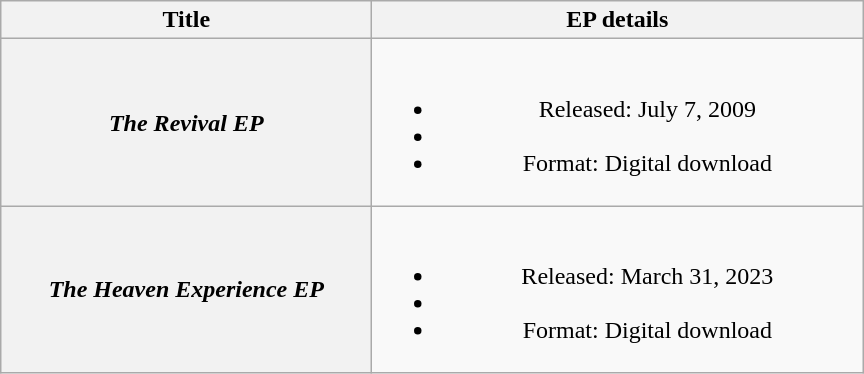<table class="wikitable plainrowheaders" style="text-align:center;">
<tr>
<th scope="col" style="width:15em;">Title</th>
<th scope="col" style="width:20em;">EP details</th>
</tr>
<tr>
<th scope="row"><em>The Revival EP</em></th>
<td><br><ul><li>Released: July 7, 2009</li><li></li><li>Format: Digital download</li></ul></td>
</tr>
<tr>
<th scope="row"><em>The Heaven Experience EP</em></th>
<td><br><ul><li>Released: March 31, 2023</li><li></li><li>Format: Digital download</li></ul></td>
</tr>
</table>
